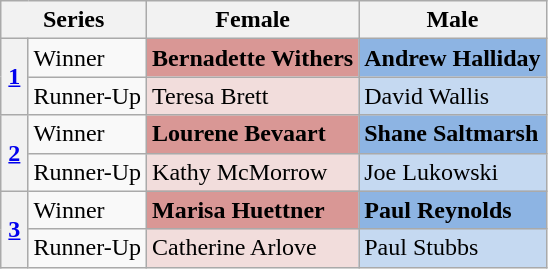<table class="wikitable">
<tr>
<th colspan="2">Series</th>
<th>Female</th>
<th>Male</th>
</tr>
<tr>
<th rowspan="2" style="width:5%;"><a href='#'>1</a></th>
<td>Winner</td>
<td bgcolor=D99795><strong>Bernadette Withers</strong></td>
<td bgcolor=8DB4E3><strong>Andrew Halliday</strong></td>
</tr>
<tr>
<td style=white-space:nowrap>Runner-Up</td>
<td bgcolor=F2DDDC>Teresa Brett</td>
<td bgcolor=C5D9F1>David Wallis</td>
</tr>
<tr>
<th rowspan="2" style="width:5%;"><a href='#'>2</a></th>
<td>Winner</td>
<td bgcolor=D99795><strong>Lourene Bevaart</strong></td>
<td bgcolor=8DB4E3><strong>Shane Saltmarsh</strong></td>
</tr>
<tr>
<td>Runner-Up</td>
<td bgcolor=F2DDDC>Kathy McMorrow</td>
<td bgcolor=C5D9F1>Joe Lukowski</td>
</tr>
<tr>
<th rowspan="2" style="width:5%;"><a href='#'>3</a></th>
<td>Winner</td>
<td bgcolor=D99795><strong>Marisa Huettner</strong></td>
<td bgcolor=8DB4E3><strong>Paul Reynolds</strong></td>
</tr>
<tr>
<td>Runner-Up</td>
<td bgcolor=F2DDDC>Catherine Arlove</td>
<td bgcolor=C5D9F1>Paul Stubbs</td>
</tr>
</table>
